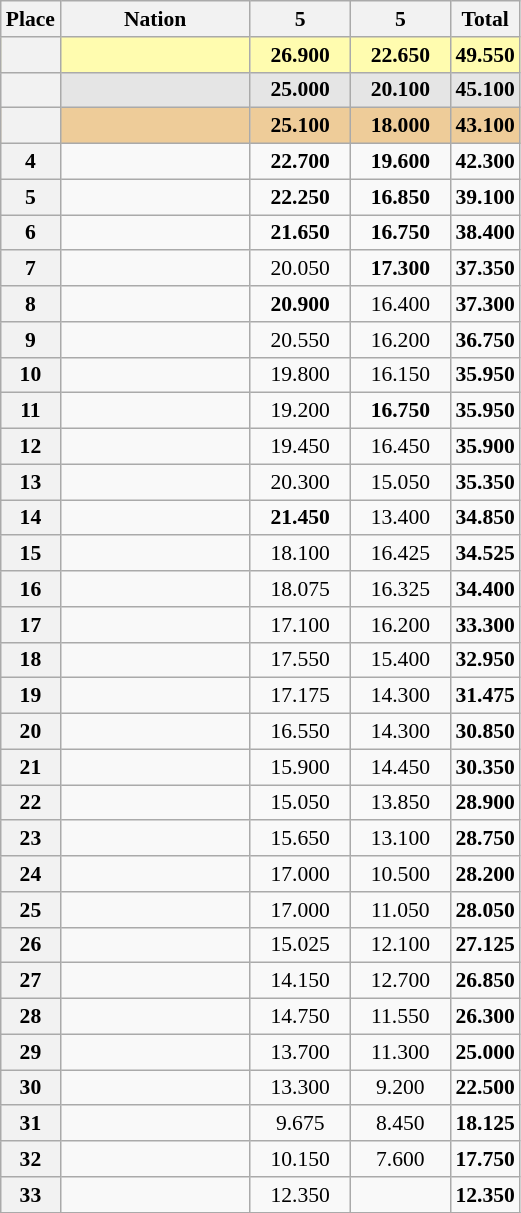<table class="wikitable sortable" style="text-align:center; font-size:90%">
<tr>
<th scope="col" style="width:20px;">Place</th>
<th scope="col" style="width:120px;">Nation</th>
<th scope="col" style="width:60px;">5 </th>
<th scope="col" style="width:60px;">5 </th>
<th scope="col">Total</th>
</tr>
<tr bgcolor="fffcaf">
<th scope="row"></th>
<td align="left"></td>
<td><strong>26.900</strong></td>
<td><strong>22.650</strong></td>
<td><strong>49.550</strong></td>
</tr>
<tr bgcolor="e5e5e5">
<th scope="row"></th>
<td align="left"></td>
<td><strong>25.000</strong></td>
<td><strong>20.100</strong></td>
<td><strong>45.100</strong></td>
</tr>
<tr bgcolor="eecc99">
<th scope="row"></th>
<td align="left"></td>
<td><strong>25.100</strong></td>
<td><strong>18.000</strong></td>
<td><strong>43.100</strong></td>
</tr>
<tr>
<th scope="row">4</th>
<td align="left"></td>
<td><strong>22.700</strong></td>
<td><strong>19.600</strong></td>
<td><strong>42.300</strong></td>
</tr>
<tr>
<th scope="row">5</th>
<td align="left"></td>
<td><strong>22.250</strong></td>
<td><strong>16.850</strong></td>
<td><strong>39.100</strong></td>
</tr>
<tr>
<th scope="row">6</th>
<td align="left"></td>
<td><strong>21.650</strong></td>
<td><strong>16.750</strong></td>
<td><strong>38.400</strong></td>
</tr>
<tr>
<th scope="row">7</th>
<td align="left"></td>
<td>20.050</td>
<td><strong>17.300</strong></td>
<td><strong>37.350</strong></td>
</tr>
<tr>
<th scope="row">8</th>
<td align="left"></td>
<td><strong>20.900</strong></td>
<td>16.400</td>
<td><strong>37.300</strong></td>
</tr>
<tr>
<th scope="row">9</th>
<td align="left"></td>
<td>20.550</td>
<td>16.200</td>
<td><strong>36.750</strong></td>
</tr>
<tr>
<th scope="row">10</th>
<td align="left"></td>
<td>19.800</td>
<td>16.150</td>
<td><strong>35.950</strong></td>
</tr>
<tr>
<th scope="row">11</th>
<td align="left"></td>
<td>19.200</td>
<td><strong>16.750</strong></td>
<td><strong>35.950</strong></td>
</tr>
<tr>
<th scope="row">12</th>
<td align="left"></td>
<td>19.450</td>
<td>16.450</td>
<td><strong>35.900</strong></td>
</tr>
<tr>
<th scope="row">13</th>
<td align="left"></td>
<td>20.300</td>
<td>15.050</td>
<td><strong>35.350</strong></td>
</tr>
<tr>
<th scope="row">14</th>
<td align="left"></td>
<td><strong>21.450</strong></td>
<td>13.400</td>
<td><strong>34.850</strong></td>
</tr>
<tr>
<th scope="row">15</th>
<td align="left"></td>
<td>18.100</td>
<td>16.425</td>
<td><strong>34.525</strong></td>
</tr>
<tr>
<th scope="row">16</th>
<td align="left"></td>
<td>18.075</td>
<td>16.325</td>
<td><strong>34.400</strong></td>
</tr>
<tr>
<th scope="row">17</th>
<td align="left"></td>
<td>17.100</td>
<td>16.200</td>
<td><strong>33.300</strong></td>
</tr>
<tr>
<th scope="row">18</th>
<td align="left"></td>
<td>17.550</td>
<td>15.400</td>
<td><strong>32.950</strong></td>
</tr>
<tr>
<th scope="row">19</th>
<td align="left"></td>
<td>17.175</td>
<td>14.300</td>
<td><strong>31.475</strong></td>
</tr>
<tr>
<th scope="row">20</th>
<td align="left"></td>
<td>16.550</td>
<td>14.300</td>
<td><strong>30.850</strong></td>
</tr>
<tr>
<th scope="row">21</th>
<td align="left"></td>
<td>15.900</td>
<td>14.450</td>
<td><strong>30.350</strong></td>
</tr>
<tr>
<th scope="row">22</th>
<td align="left"></td>
<td>15.050</td>
<td>13.850</td>
<td><strong>28.900</strong></td>
</tr>
<tr>
<th scope="row">23</th>
<td align="left"></td>
<td>15.650</td>
<td>13.100</td>
<td><strong>28.750</strong></td>
</tr>
<tr>
<th scope="row">24</th>
<td align="left"></td>
<td>17.000</td>
<td>10.500</td>
<td><strong>28.200</strong></td>
</tr>
<tr>
<th scope="row">25</th>
<td align="left"></td>
<td>17.000</td>
<td>11.050</td>
<td><strong>28.050</strong></td>
</tr>
<tr>
<th scope="row">26</th>
<td align="left"></td>
<td>15.025</td>
<td>12.100</td>
<td><strong>27.125</strong></td>
</tr>
<tr>
<th scope="row">27</th>
<td align="left"></td>
<td>14.150</td>
<td>12.700</td>
<td><strong>26.850</strong></td>
</tr>
<tr>
<th scope="row">28</th>
<td align="left"></td>
<td>14.750</td>
<td>11.550</td>
<td><strong>26.300</strong></td>
</tr>
<tr>
<th scope="row">29</th>
<td align="left"></td>
<td>13.700</td>
<td>11.300</td>
<td><strong>25.000</strong></td>
</tr>
<tr>
<th scope="row">30</th>
<td align="left"></td>
<td>13.300</td>
<td>9.200</td>
<td><strong>22.500</strong></td>
</tr>
<tr>
<th scope="row">31</th>
<td align="left"></td>
<td>9.675</td>
<td>8.450</td>
<td><strong>18.125</strong></td>
</tr>
<tr>
<th scope="row">32</th>
<td align="left"></td>
<td>10.150</td>
<td>7.600</td>
<td><strong>17.750</strong></td>
</tr>
<tr>
<th scope="row">33</th>
<td align="left"></td>
<td>12.350</td>
<td></td>
<td><strong>12.350</strong></td>
</tr>
<tr>
</tr>
</table>
